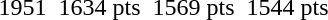<table>
<tr>
<td>1951</td>
<td></td>
<td>1634 pts</td>
<td></td>
<td>1569 pts</td>
<td></td>
<td>1544 pts</td>
</tr>
</table>
